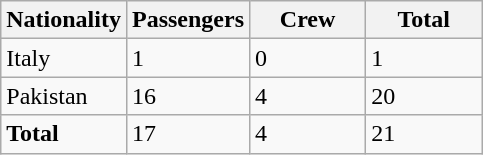<table class="wikitable">
<tr>
<th style="width:70px;">Nationality</th>
<th style="width:70px;">Passengers</th>
<th style="width:70px;">Crew</th>
<th style="width:70px;">Total</th>
</tr>
<tr>
<td>Italy</td>
<td>1</td>
<td>0</td>
<td>1</td>
</tr>
<tr>
<td>Pakistan</td>
<td>16</td>
<td>4</td>
<td>20</td>
</tr>
<tr>
<td><strong>Total</strong></td>
<td>17</td>
<td>4</td>
<td>21</td>
</tr>
</table>
